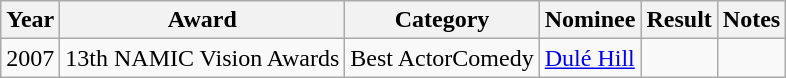<table class="wikitable" "width=100%">
<tr>
<th>Year</th>
<th>Award</th>
<th>Category</th>
<th>Nominee</th>
<th>Result</th>
<th>Notes</th>
</tr>
<tr>
<td>2007</td>
<td>13th NAMIC Vision Awards</td>
<td>Best ActorComedy</td>
<td><a href='#'>Dulé Hill</a></td>
<td></td>
<td style="text-align:center;"></td>
</tr>
</table>
